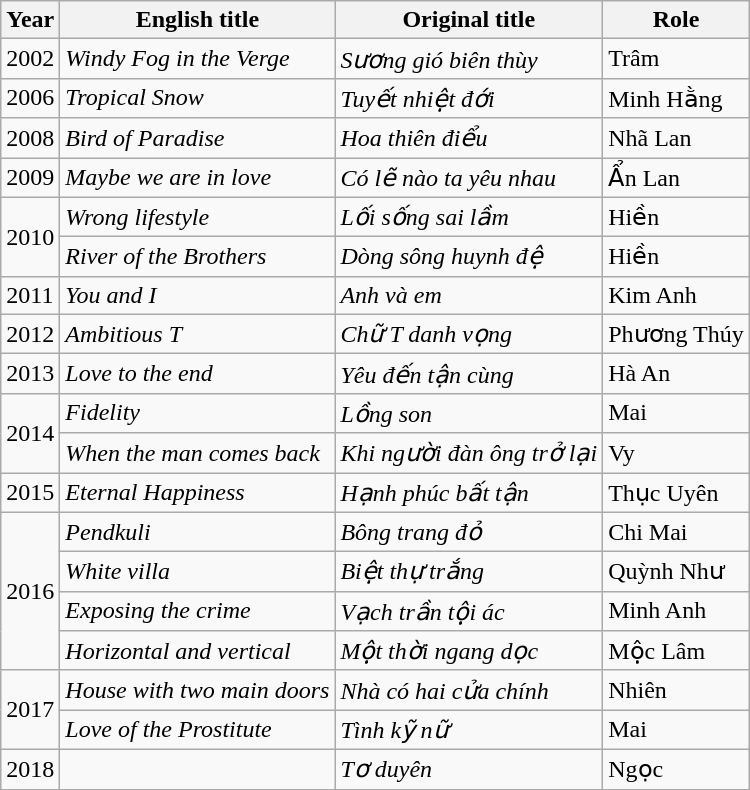<table class="wikitable sortable">
<tr>
<th>Year</th>
<th>English title</th>
<th>Original title</th>
<th>Role</th>
</tr>
<tr>
<td>2002</td>
<td><em>Windy Fog in the Verge</em></td>
<td><em>Sương gió biên thùy</em></td>
<td>Trâm</td>
</tr>
<tr>
<td>2006</td>
<td><em>Tropical Snow</em></td>
<td><em>Tuyết nhiệt đới</em></td>
<td>Minh Hằng</td>
</tr>
<tr>
<td>2008</td>
<td><em>Bird of Paradise</em></td>
<td><em>Hoa thiên điểu</em></td>
<td>Nhã Lan</td>
</tr>
<tr>
<td>2009</td>
<td><em>Maybe we are in love</em></td>
<td><em>Có lẽ nào ta yêu nhau</em></td>
<td>Ẩn Lan</td>
</tr>
<tr>
<td rowspan="2">2010</td>
<td><em>Wrong lifestyle</em></td>
<td><em>Lối sống sai lầm</em></td>
<td>Hiền</td>
</tr>
<tr>
<td><em>River of the Brothers</em></td>
<td><em>Dòng sông huynh đệ</em></td>
<td>Hiền</td>
</tr>
<tr>
<td>2011</td>
<td><em>You and I</em></td>
<td><em>Anh và em</em></td>
<td>Kim Anh</td>
</tr>
<tr>
<td>2012</td>
<td><em>Ambitious T </em></td>
<td><em>Chữ T danh vọng</em></td>
<td>Phương Thúy</td>
</tr>
<tr>
<td>2013</td>
<td><em>Love to the end</em></td>
<td><em>Yêu đến tận cùng</em></td>
<td>Hà An</td>
</tr>
<tr>
<td rowspan="2">2014</td>
<td><em>Fidelity</em></td>
<td><em>Lồng son</em></td>
<td>Mai</td>
</tr>
<tr>
<td><em>When the man comes back</em></td>
<td><em>Khi người đàn ông trở lại</em></td>
<td>Vy</td>
</tr>
<tr>
<td>2015</td>
<td><em>Eternal Happiness</em></td>
<td><em>Hạnh phúc bất tận</em></td>
<td>Thục Uyên</td>
</tr>
<tr>
<td rowspan="4">2016</td>
<td><em>Pendkuli</em></td>
<td><em>Bông trang đỏ</em></td>
<td>Chi Mai</td>
</tr>
<tr>
<td><em>White villa</em></td>
<td><em>Biệt thự trắng</em></td>
<td>Quỳnh Như</td>
</tr>
<tr>
<td><em>Exposing the crime</em></td>
<td><em>Vạch trần tội ác</em></td>
<td>Minh Anh</td>
</tr>
<tr>
<td><em>Horizontal and vertical</em></td>
<td><em>Một thời ngang dọc</em></td>
<td>Mộc Lâm</td>
</tr>
<tr>
<td rowspan="2">2017</td>
<td><em>House with two main doors</em></td>
<td><em>Nhà có hai cửa chính</em></td>
<td>Nhiên</td>
</tr>
<tr>
<td><em>Love of the Prostitute</em></td>
<td><em>Tình kỹ nữ</em></td>
<td>Mai</td>
</tr>
<tr>
<td>2018</td>
<td></td>
<td><em>Tơ duyên</em></td>
<td>Ngọc</td>
</tr>
</table>
